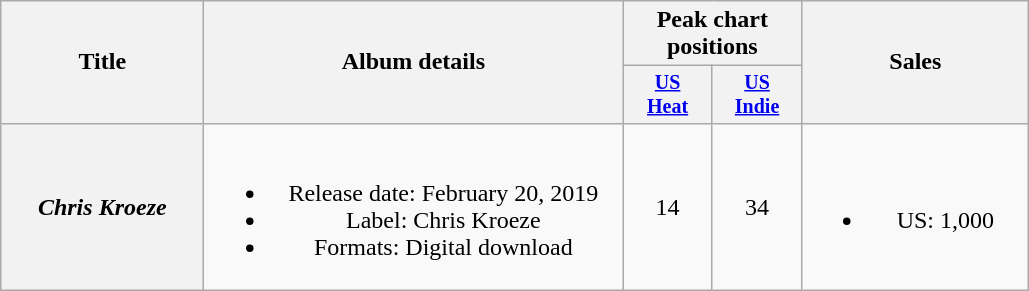<table class="wikitable plainrowheaders" style="text-align:center;">
<tr>
<th rowspan="2" style="width:8em;">Title</th>
<th rowspan="2" style="width:17em;">Album details</th>
<th colspan="2">Peak chart positions</th>
<th rowspan="2" style="width:9em;">Sales</th>
</tr>
<tr style="font-size:smaller;">
<th style="width:4em;"><a href='#'>US<br> Heat</a><br></th>
<th style="width:4em;"><a href='#'>US<br>Indie</a><br></th>
</tr>
<tr>
<th scope="row"><em>Chris Kroeze</em></th>
<td><br><ul><li>Release date: February 20, 2019</li><li>Label: Chris Kroeze</li><li>Formats: Digital download</li></ul></td>
<td>14</td>
<td>34</td>
<td><br><ul><li>US: 1,000</li></ul></td>
</tr>
</table>
